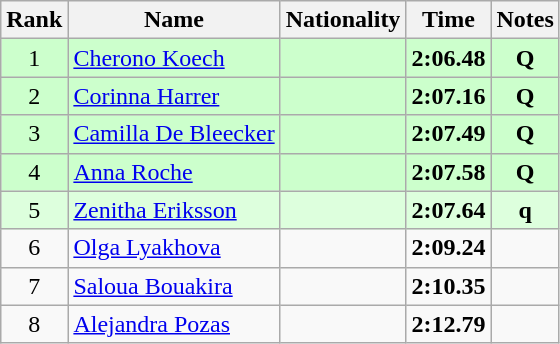<table class="wikitable sortable" style="text-align:center">
<tr>
<th>Rank</th>
<th>Name</th>
<th>Nationality</th>
<th>Time</th>
<th>Notes</th>
</tr>
<tr bgcolor=ccffcc>
<td>1</td>
<td align=left><a href='#'>Cherono Koech</a></td>
<td align=left></td>
<td><strong>2:06.48</strong></td>
<td><strong>Q</strong></td>
</tr>
<tr bgcolor=ccffcc>
<td>2</td>
<td align=left><a href='#'>Corinna Harrer</a></td>
<td align=left></td>
<td><strong>2:07.16</strong></td>
<td><strong>Q</strong></td>
</tr>
<tr bgcolor=ccffcc>
<td>3</td>
<td align=left><a href='#'>Camilla De Bleecker</a></td>
<td align=left></td>
<td><strong>2:07.49</strong></td>
<td><strong>Q</strong></td>
</tr>
<tr bgcolor=ccffcc>
<td>4</td>
<td align=left><a href='#'>Anna Roche</a></td>
<td align=left></td>
<td><strong>2:07.58</strong></td>
<td><strong>Q</strong></td>
</tr>
<tr bgcolor=ddffdd>
<td>5</td>
<td align=left><a href='#'>Zenitha Eriksson</a></td>
<td align=left></td>
<td><strong>2:07.64</strong></td>
<td><strong>q</strong></td>
</tr>
<tr>
<td>6</td>
<td align=left><a href='#'>Olga Lyakhova</a></td>
<td align=left></td>
<td><strong>2:09.24</strong></td>
<td></td>
</tr>
<tr>
<td>7</td>
<td align=left><a href='#'>Saloua Bouakira</a></td>
<td align=left></td>
<td><strong>2:10.35</strong></td>
<td></td>
</tr>
<tr>
<td>8</td>
<td align=left><a href='#'>Alejandra Pozas</a></td>
<td align=left></td>
<td><strong>2:12.79</strong></td>
<td></td>
</tr>
</table>
